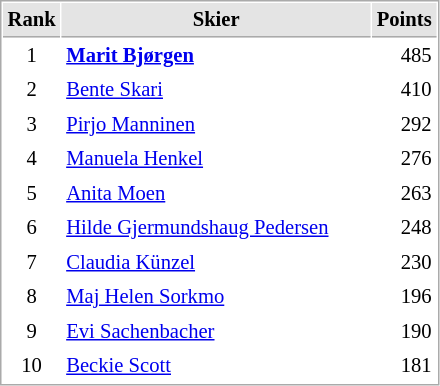<table cellspacing="1" cellpadding="3" style="border:1px solid #AAAAAA;font-size:86%">
<tr style="background-color: #E4E4E4;">
<th style="border-bottom:1px solid #AAAAAA" width=10>Rank</th>
<th style="border-bottom:1px solid #AAAAAA" width=200>Skier</th>
<th style="border-bottom:1px solid #AAAAAA" width=20 align=right>Points</th>
</tr>
<tr>
<td align=center>1</td>
<td> <strong><a href='#'>Marit Bjørgen</a></strong></td>
<td align=right>485</td>
</tr>
<tr>
<td align=center>2</td>
<td> <a href='#'>Bente Skari</a></td>
<td align=right>410</td>
</tr>
<tr>
<td align=center>3</td>
<td> <a href='#'>Pirjo Manninen</a></td>
<td align=right>292</td>
</tr>
<tr>
<td align=center>4</td>
<td> <a href='#'>Manuela Henkel</a></td>
<td align=right>276</td>
</tr>
<tr>
<td align=center>5</td>
<td> <a href='#'>Anita Moen</a></td>
<td align=right>263</td>
</tr>
<tr>
<td align=center>6</td>
<td> <a href='#'>Hilde Gjermundshaug Pedersen</a></td>
<td align=right>248</td>
</tr>
<tr>
<td align=center>7</td>
<td> <a href='#'>Claudia Künzel</a></td>
<td align=right>230</td>
</tr>
<tr>
<td align=center>8</td>
<td> <a href='#'>Maj Helen Sorkmo</a></td>
<td align=right>196</td>
</tr>
<tr>
<td align=center>9</td>
<td> <a href='#'>Evi Sachenbacher</a></td>
<td align=right>190</td>
</tr>
<tr>
<td align=center>10</td>
<td> <a href='#'>Beckie Scott</a></td>
<td align=right>181</td>
</tr>
</table>
